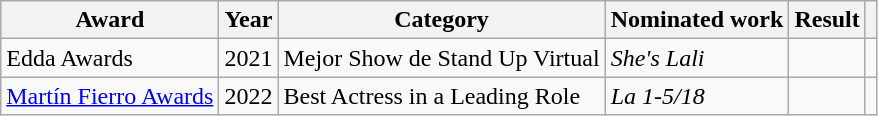<table class="wikitable sortable plainrowheaders">
<tr>
<th>Award</th>
<th>Year</th>
<th>Category</th>
<th>Nominated work</th>
<th>Result</th>
<th class="unsortable"></th>
</tr>
<tr>
<td>Edda Awards</td>
<td>2021</td>
<td>Mejor Show de Stand Up Virtual</td>
<td><em>She's Lali</em></td>
<td></td>
<td style="text-align: center;"></td>
</tr>
<tr>
<td><a href='#'>Martín Fierro Awards</a></td>
<td>2022</td>
<td>Best Actress in a Leading Role</td>
<td><em>La 1-5/18</em></td>
<td></td>
<td style="text-align: center;"></td>
</tr>
</table>
